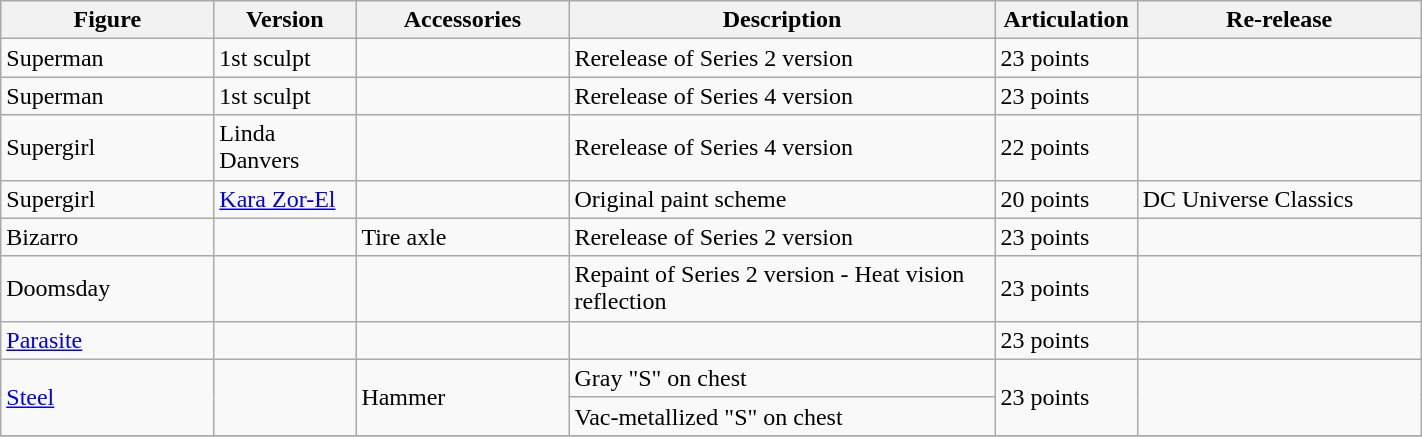<table class="wikitable" width="75%">
<tr>
<th width=15%><strong>Figure</strong></th>
<th width=10%><strong>Version</strong></th>
<th width=15%><strong>Accessories</strong></th>
<th width=30%><strong>Description</strong></th>
<th width=10%><strong>Articulation</strong></th>
<th width=20%><strong>Re-release</strong></th>
</tr>
<tr>
<td>Superman</td>
<td>1st sculpt</td>
<td></td>
<td>Rerelease of Series 2 version</td>
<td>23 points</td>
<td></td>
</tr>
<tr>
<td>Superman</td>
<td>1st sculpt</td>
<td></td>
<td>Rerelease of Series 4 version</td>
<td>23 points</td>
<td></td>
</tr>
<tr>
<td>Supergirl</td>
<td>Linda Danvers</td>
<td></td>
<td>Rerelease of Series 4 version</td>
<td>22 points</td>
<td></td>
</tr>
<tr>
<td>Supergirl</td>
<td><a href='#'>Kara Zor-El</a></td>
<td></td>
<td>Original paint scheme</td>
<td>20 points</td>
<td>DC Universe Classics</td>
</tr>
<tr>
<td>Bizarro</td>
<td></td>
<td>Tire axle</td>
<td>Rerelease of Series 2 version</td>
<td>23 points</td>
<td></td>
</tr>
<tr>
<td>Doomsday</td>
<td></td>
<td></td>
<td>Repaint of Series 2 version - Heat vision reflection</td>
<td>23 points</td>
<td></td>
</tr>
<tr>
<td><a href='#'>Parasite</a></td>
<td></td>
<td></td>
<td></td>
<td>23 points</td>
<td></td>
</tr>
<tr>
<td rowspan=2><a href='#'>Steel</a></td>
<td rowspan=2></td>
<td rowspan=2>Hammer</td>
<td>Gray "S" on chest</td>
<td rowspan=2>23 points</td>
<td rowspan=2></td>
</tr>
<tr>
<td>Vac-metallized "S" on chest</td>
</tr>
<tr>
</tr>
</table>
